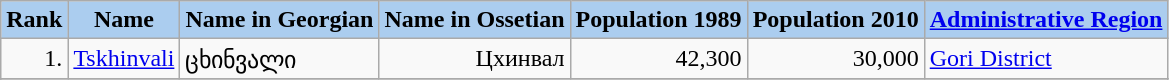<table class="wikitable sortable" style="text-align:right;">
<tr>
<th align="center" style="background-color:#ABCDEF">Rank</th>
<th align="center" style="background-color:#ABCDEF">Name</th>
<th align="center" style="background-color:#ABCDEF">Name in Georgian</th>
<th align="center" style="background-color:#ABCDEF">Name in Ossetian</th>
<th align="center" style="background-color:#ABCDEF">Population 1989</th>
<th align="center" style="background-color:#ABCDEF">Population 2010</th>
<th align="center" style="background-color:#ABCDEF"><a href='#'>Administrative Region</a></th>
</tr>
<tr bgcolor="#F9F9F9">
<td>1.</td>
<td align="left"><a href='#'>Tskhinvali</a></td>
<td align="left">ცხინვალი</td>
<td>Цхинвал</td>
<td>42,300</td>
<td>30,000</td>
<td align="left"><a href='#'>Gori District</a></td>
</tr>
<tr bgcolor="#F9F9F9">
</tr>
<tr>
</tr>
</table>
